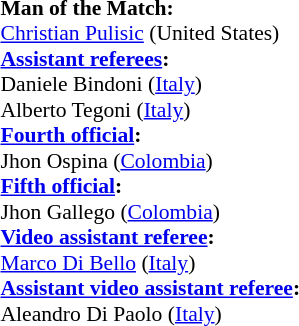<table width=50% style="font-size:90%">
<tr>
<td><br><strong>Man of the Match:</strong>
<br><a href='#'>Christian Pulisic</a> (United States)<br><strong><a href='#'>Assistant referees</a>:</strong>
<br>Daniele Bindoni (<a href='#'>Italy</a>)
<br>Alberto Tegoni (<a href='#'>Italy</a>)
<br><strong><a href='#'>Fourth official</a>:</strong>
<br>Jhon Ospina (<a href='#'>Colombia</a>)
<br><strong><a href='#'>Fifth official</a>:</strong>
<br>Jhon Gallego (<a href='#'>Colombia</a>)
<br><strong><a href='#'>Video assistant referee</a>:</strong>
<br><a href='#'>Marco Di Bello</a> (<a href='#'>Italy</a>)
<br><strong><a href='#'>Assistant video assistant referee</a>:</strong>
<br>Aleandro Di Paolo (<a href='#'>Italy</a>)</td>
</tr>
</table>
